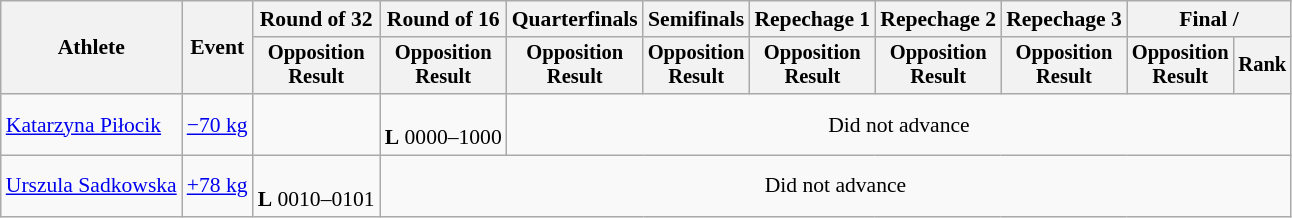<table class="wikitable" style="font-size:90%">
<tr>
<th rowspan="2">Athlete</th>
<th rowspan="2">Event</th>
<th>Round of 32</th>
<th>Round of 16</th>
<th>Quarterfinals</th>
<th>Semifinals</th>
<th>Repechage 1</th>
<th>Repechage 2</th>
<th>Repechage 3</th>
<th colspan=2>Final / </th>
</tr>
<tr style="font-size:95%">
<th>Opposition<br>Result</th>
<th>Opposition<br>Result</th>
<th>Opposition<br>Result</th>
<th>Opposition<br>Result</th>
<th>Opposition<br>Result</th>
<th>Opposition<br>Result</th>
<th>Opposition<br>Result</th>
<th>Opposition<br>Result</th>
<th>Rank</th>
</tr>
<tr align=center>
<td align=left><a href='#'>Katarzyna Piłocik</a></td>
<td align=left><a href='#'>−70 kg</a></td>
<td></td>
<td><br><strong>L</strong> 0000–1000</td>
<td colspan=7>Did not advance</td>
</tr>
<tr align=center>
<td align=left><a href='#'>Urszula Sadkowska</a></td>
<td align=left><a href='#'>+78 kg</a></td>
<td><br><strong>L</strong> 0010–0101</td>
<td colspan=8>Did not advance</td>
</tr>
</table>
